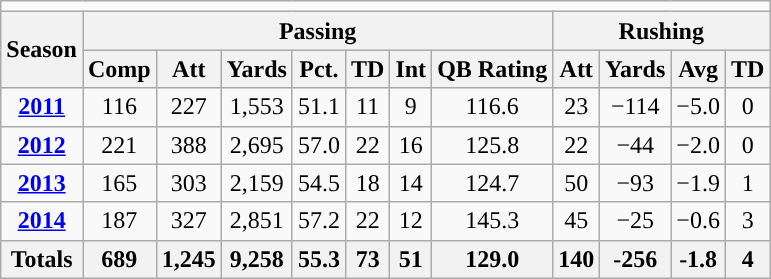<table class=wikitable style="text-align:center;">
<tr>
<td ! colspan="12"></td>
</tr>
<tr>
<th rowspan=2>Season</th>
<th colspan=7>Passing</th>
<th colspan=4>Rushing</th>
</tr>
<tr>
<th>Comp</th>
<th>Att</th>
<th>Yards</th>
<th>Pct.</th>
<th>TD</th>
<th>Int</th>
<th>QB Rating</th>
<th>Att</th>
<th>Yards</th>
<th>Avg</th>
<th>TD</th>
</tr>
<tr>
<td><strong><a href='#'>2011</a></strong></td>
<td>116</td>
<td>227</td>
<td>1,553</td>
<td>51.1</td>
<td>11</td>
<td>9</td>
<td>116.6</td>
<td>23</td>
<td>−114</td>
<td>−5.0</td>
<td>0</td>
</tr>
<tr>
<td><strong><a href='#'>2012</a></strong></td>
<td>221</td>
<td>388</td>
<td>2,695</td>
<td>57.0</td>
<td>22</td>
<td>16</td>
<td>125.8</td>
<td>22</td>
<td>−44</td>
<td>−2.0</td>
<td>0</td>
</tr>
<tr>
<td><strong><a href='#'>2013</a></strong></td>
<td>165</td>
<td>303</td>
<td>2,159</td>
<td>54.5</td>
<td>18</td>
<td>14</td>
<td>124.7</td>
<td>50</td>
<td>−93</td>
<td>−1.9</td>
<td>1</td>
</tr>
<tr>
<td><strong><a href='#'>2014</a></strong></td>
<td>187</td>
<td>327</td>
<td>2,851</td>
<td>57.2</td>
<td>22</td>
<td>12</td>
<td>145.3</td>
<td>45</td>
<td>−25</td>
<td>−0.6</td>
<td>3</td>
</tr>
<tr>
<th>Totals</th>
<th>689</th>
<th>1,245</th>
<th>9,258</th>
<th>55.3</th>
<th>73</th>
<th>51</th>
<th>129.0</th>
<th>140</th>
<th>-256</th>
<th>-1.8</th>
<th>4</th>
</tr>
</table>
